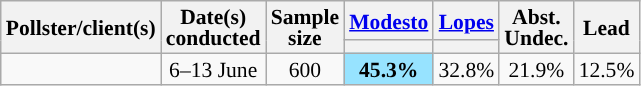<table class="wikitable" style="text-align:center;font-size:90%;line-height:14px;">
<tr>
<th rowspan="2">Pollster/client(s)</th>
<th rowspan="2">Date(s)<br>conducted</th>
<th rowspan="2">Sample<br>size</th>
<th><a href='#'>Modesto</a><br></th>
<th><a href='#'>Lopes</a><br></th>
<th rowspan="2">Abst.<br>Undec.</th>
<th rowspan="2">Lead</th>
</tr>
<tr>
<th class="sortable" data-sort-type="number" style="background:"></th>
<th class="sortable" data-sort-type="number" style="background:"></th>
</tr>
<tr>
<td></td>
<td>6–13 June</td>
<td>600</td>
<td style="background:#97e3ff;"><strong>45.3%</strong></td>
<td>32.8%</td>
<td>21.9%</td>
<td style="background:">12.5%</td>
</tr>
</table>
